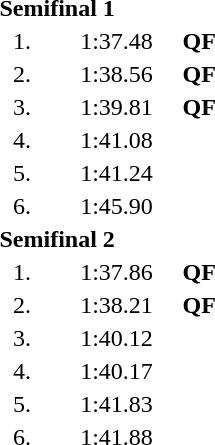<table style="text-align:center">
<tr>
<td colspan=4 align=left><strong>Semifinal 1</strong></td>
</tr>
<tr>
<td width=30>1.</td>
<td align=left></td>
<td width=80>1:37.48</td>
<td><strong>QF</strong></td>
</tr>
<tr>
<td>2.</td>
<td align=left></td>
<td>1:38.56</td>
<td><strong>QF</strong></td>
</tr>
<tr>
<td>3.</td>
<td align=left></td>
<td>1:39.81</td>
<td><strong>QF</strong></td>
</tr>
<tr>
<td>4.</td>
<td align=left></td>
<td>1:41.08</td>
<td></td>
</tr>
<tr>
<td>5.</td>
<td align=left></td>
<td>1:41.24</td>
<td></td>
</tr>
<tr>
<td>6.</td>
<td align=left></td>
<td>1:45.90</td>
<td></td>
</tr>
<tr>
<td colspan=4 align=left><strong>Semifinal 2</strong></td>
</tr>
<tr>
<td width=30>1.</td>
<td align=left></td>
<td width=80>1:37.86</td>
<td><strong>QF</strong></td>
</tr>
<tr>
<td>2.</td>
<td align=left></td>
<td>1:38.21</td>
<td><strong>QF</strong></td>
</tr>
<tr>
<td>3.</td>
<td align=left></td>
<td>1:40.12</td>
<td></td>
</tr>
<tr>
<td>4.</td>
<td align=left></td>
<td>1:40.17</td>
<td></td>
</tr>
<tr>
<td>5.</td>
<td align=left></td>
<td>1:41.83</td>
<td></td>
</tr>
<tr>
<td>6.</td>
<td align=left></td>
<td>1:41.88</td>
<td></td>
</tr>
</table>
